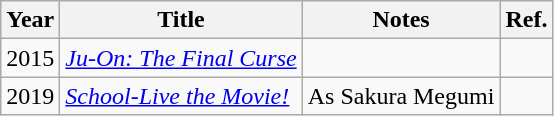<table class="wikitable">
<tr>
<th>Year</th>
<th>Title</th>
<th>Notes</th>
<th>Ref.</th>
</tr>
<tr>
<td>2015</td>
<td><em><a href='#'>Ju-On: The Final Curse</a></em></td>
<td></td>
<td></td>
</tr>
<tr>
<td>2019</td>
<td><em><a href='#'>School-Live the Movie!</a></em></td>
<td>As Sakura Megumi</td>
<td></td>
</tr>
</table>
